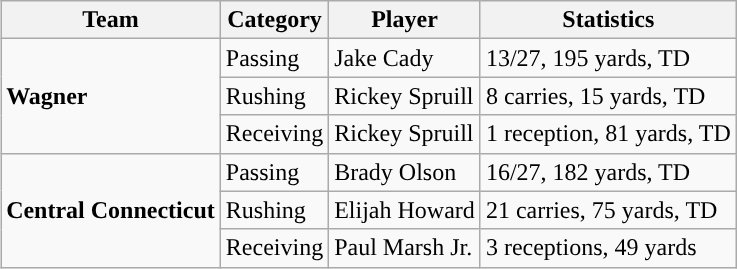<table class="wikitable" style="float: right;">
<tr>
<th>Team</th>
<th>Category</th>
<th>Player</th>
<th>Statistics</th>
</tr>
<tr>
<td rowspan=3><strong>Wagner</strong></td>
<td>Passing</td>
<td>Jake Cady</td>
<td>13/27, 195 yards, TD</td>
</tr>
<tr>
<td>Rushing</td>
<td>Rickey Spruill</td>
<td>8 carries, 15 yards, TD</td>
</tr>
<tr>
<td>Receiving</td>
<td>Rickey Spruill</td>
<td>1 reception, 81 yards, TD</td>
</tr>
<tr>
<td rowspan=3><strong>Central Connecticut</strong></td>
<td>Passing</td>
<td>Brady Olson</td>
<td>16/27, 182 yards, TD</td>
</tr>
<tr>
<td>Rushing</td>
<td>Elijah Howard</td>
<td>21 carries, 75 yards, TD</td>
</tr>
<tr>
<td>Receiving</td>
<td>Paul Marsh Jr.</td>
<td>3 receptions, 49 yards</td>
</tr>
</table>
